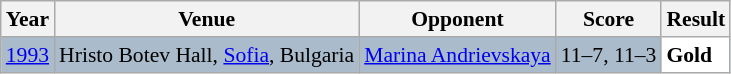<table class="sortable wikitable" style="font-size: 90%;">
<tr>
<th>Year</th>
<th>Venue</th>
<th>Opponent</th>
<th>Score</th>
<th>Result</th>
</tr>
<tr style="background:#AABBCC">
<td align="center"><a href='#'>1993</a></td>
<td align="left">Hristo Botev Hall, <a href='#'>Sofia</a>, Bulgaria</td>
<td align="left"> <a href='#'>Marina Andrievskaya</a></td>
<td align="left">11–7, 11–3</td>
<td style="text-align:left; background:white"> <strong>Gold</strong></td>
</tr>
</table>
